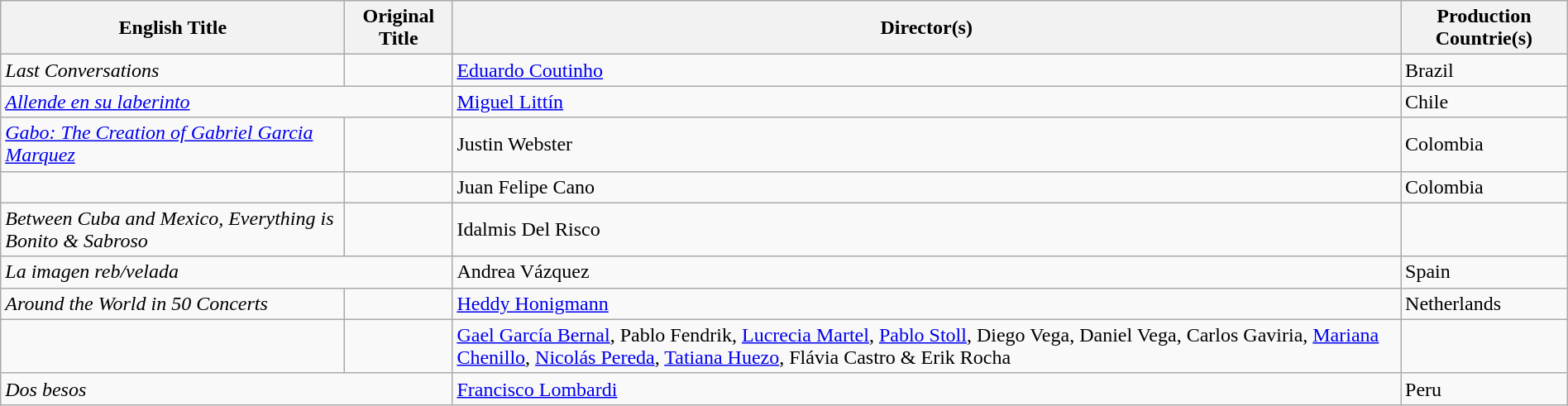<table class="sortable wikitable" style="width:100%; margin-bottom:4px" cellpadding="5">
<tr>
<th scope="col">English Title</th>
<th scope="col">Original Title</th>
<th scope="col">Director(s)</th>
<th scope="col">Production Countrie(s)</th>
</tr>
<tr>
<td><em>Last Conversations</em></td>
<td></td>
<td><a href='#'>Eduardo Coutinho</a></td>
<td>Brazil</td>
</tr>
<tr>
<td colspan = "2"><em><a href='#'>Allende en su laberinto</a></em></td>
<td><a href='#'>Miguel Littín</a></td>
<td>Chile</td>
</tr>
<tr>
<td><em><a href='#'>Gabo: The Creation of Gabriel Garcia Marquez</a></em></td>
<td></td>
<td>Justin Webster</td>
<td>Colombia</td>
</tr>
<tr>
<td></td>
<td></td>
<td>Juan Felipe Cano</td>
<td>Colombia</td>
</tr>
<tr>
<td><em>Between Cuba and Mexico, Everything is Bonito & Sabroso</em></td>
<td></td>
<td>Idalmis Del Risco</td>
<td></td>
</tr>
<tr>
<td colspan = "2"><em>La imagen reb/velada</em></td>
<td>Andrea Vázquez</td>
<td>Spain</td>
</tr>
<tr>
<td><em>Around the World in 50 Concerts</em></td>
<td></td>
<td><a href='#'>Heddy Honigmann</a></td>
<td>Netherlands</td>
</tr>
<tr>
<td></td>
<td></td>
<td><a href='#'>Gael García Bernal</a>, Pablo Fendrik, <a href='#'>Lucrecia Martel</a>, <a href='#'>Pablo Stoll</a>, Diego Vega, Daniel Vega, Carlos Gaviria, <a href='#'>Mariana Chenillo</a>, <a href='#'>Nicolás Pereda</a>, <a href='#'>Tatiana Huezo</a>, Flávia Castro & Erik Rocha</td>
<td></td>
</tr>
<tr>
<td colspan = "2"><em>Dos besos</em></td>
<td><a href='#'>Francisco Lombardi</a></td>
<td>Peru</td>
</tr>
</table>
